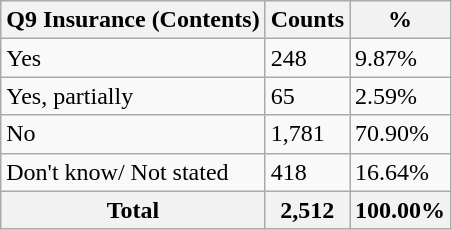<table class="wikitable sortable">
<tr>
<th>Q9 Insurance (Contents)</th>
<th>Counts</th>
<th>%</th>
</tr>
<tr>
<td>Yes</td>
<td>248</td>
<td>9.87%</td>
</tr>
<tr>
<td>Yes, partially</td>
<td>65</td>
<td>2.59%</td>
</tr>
<tr>
<td>No</td>
<td>1,781</td>
<td>70.90%</td>
</tr>
<tr>
<td>Don't know/ Not stated</td>
<td>418</td>
<td>16.64%</td>
</tr>
<tr>
<th>Total</th>
<th>2,512</th>
<th>100.00%</th>
</tr>
</table>
